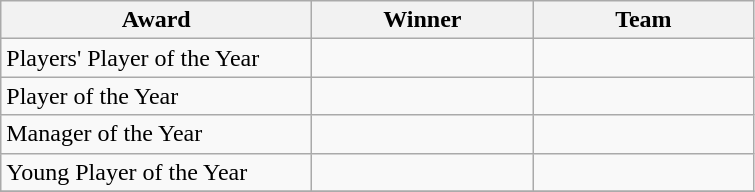<table class="wikitable">
<tr>
<th width=200>Award</th>
<th width=140>Winner</th>
<th width=140>Team</th>
</tr>
<tr>
<td>Players' Player of the Year</td>
<td></td>
<td></td>
</tr>
<tr>
<td>Player of the Year</td>
<td></td>
<td></td>
</tr>
<tr>
<td>Manager of the Year</td>
<td></td>
<td></td>
</tr>
<tr>
<td>Young Player of the Year</td>
<td></td>
<td></td>
</tr>
<tr>
</tr>
</table>
